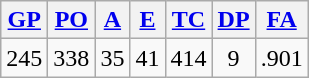<table class="wikitable">
<tr>
<th><a href='#'>GP</a></th>
<th><a href='#'>PO</a></th>
<th><a href='#'>A</a></th>
<th><a href='#'>E</a></th>
<th><a href='#'>TC</a></th>
<th><a href='#'>DP</a></th>
<th><a href='#'>FA</a></th>
</tr>
<tr align=center>
<td>245</td>
<td>338</td>
<td>35</td>
<td>41</td>
<td>414</td>
<td>9</td>
<td>.901</td>
</tr>
</table>
